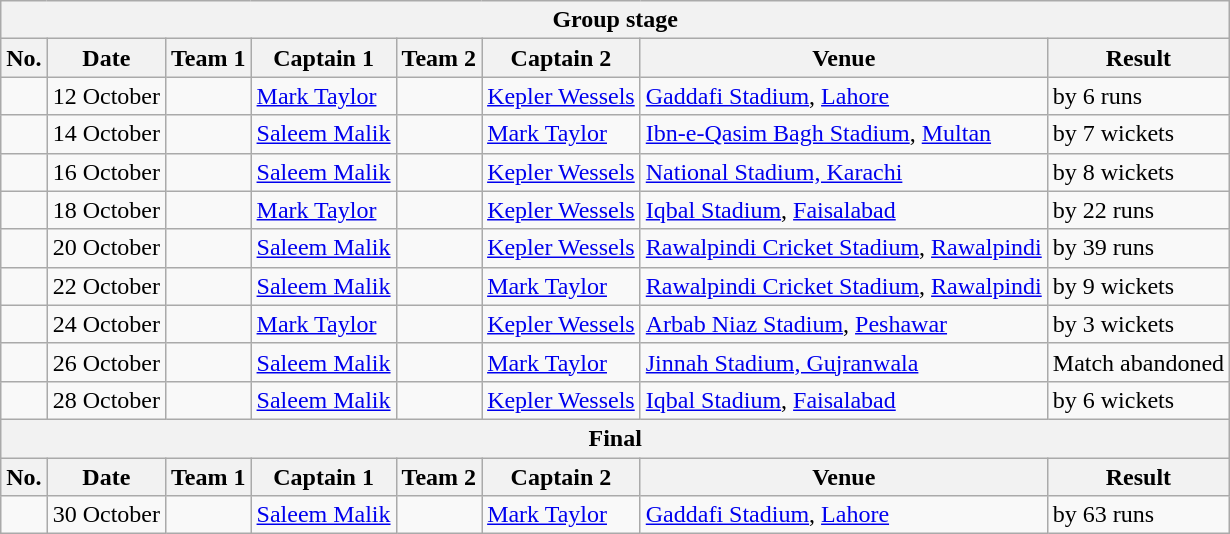<table class="wikitable">
<tr>
<th colspan="9">Group stage</th>
</tr>
<tr>
<th>No.</th>
<th>Date</th>
<th>Team 1</th>
<th>Captain 1</th>
<th>Team 2</th>
<th>Captain 2</th>
<th>Venue</th>
<th>Result</th>
</tr>
<tr>
<td></td>
<td>12 October</td>
<td></td>
<td><a href='#'>Mark Taylor</a></td>
<td></td>
<td><a href='#'>Kepler Wessels</a></td>
<td><a href='#'>Gaddafi Stadium</a>, <a href='#'>Lahore</a></td>
<td> by 6 runs</td>
</tr>
<tr>
<td></td>
<td>14 October</td>
<td></td>
<td><a href='#'>Saleem Malik</a></td>
<td></td>
<td><a href='#'>Mark Taylor</a></td>
<td><a href='#'>Ibn-e-Qasim Bagh Stadium</a>, <a href='#'>Multan</a></td>
<td> by 7 wickets</td>
</tr>
<tr>
<td></td>
<td>16 October</td>
<td></td>
<td><a href='#'>Saleem Malik</a></td>
<td></td>
<td><a href='#'>Kepler Wessels</a></td>
<td><a href='#'>National Stadium, Karachi</a></td>
<td> by 8 wickets</td>
</tr>
<tr>
<td></td>
<td>18 October</td>
<td></td>
<td><a href='#'>Mark Taylor</a></td>
<td></td>
<td><a href='#'>Kepler Wessels</a></td>
<td><a href='#'>Iqbal Stadium</a>, <a href='#'>Faisalabad</a></td>
<td> by 22 runs</td>
</tr>
<tr>
<td></td>
<td>20 October</td>
<td></td>
<td><a href='#'>Saleem Malik</a></td>
<td></td>
<td><a href='#'>Kepler Wessels</a></td>
<td><a href='#'>Rawalpindi Cricket Stadium</a>, <a href='#'>Rawalpindi</a></td>
<td> by 39 runs</td>
</tr>
<tr>
<td></td>
<td>22 October</td>
<td></td>
<td><a href='#'>Saleem Malik</a></td>
<td></td>
<td><a href='#'>Mark Taylor</a></td>
<td><a href='#'>Rawalpindi Cricket Stadium</a>, <a href='#'>Rawalpindi</a></td>
<td> by 9 wickets</td>
</tr>
<tr>
<td></td>
<td>24 October</td>
<td></td>
<td><a href='#'>Mark Taylor</a></td>
<td></td>
<td><a href='#'>Kepler Wessels</a></td>
<td><a href='#'>Arbab Niaz Stadium</a>, <a href='#'>Peshawar</a></td>
<td> by 3 wickets</td>
</tr>
<tr>
<td></td>
<td>26 October</td>
<td></td>
<td><a href='#'>Saleem Malik</a></td>
<td></td>
<td><a href='#'>Mark Taylor</a></td>
<td><a href='#'>Jinnah Stadium, Gujranwala</a></td>
<td>Match abandoned</td>
</tr>
<tr>
<td></td>
<td>28 October</td>
<td></td>
<td><a href='#'>Saleem Malik</a></td>
<td></td>
<td><a href='#'>Kepler Wessels</a></td>
<td><a href='#'>Iqbal Stadium</a>, <a href='#'>Faisalabad</a></td>
<td> by 6 wickets</td>
</tr>
<tr>
<th colspan="9">Final</th>
</tr>
<tr>
<th>No.</th>
<th>Date</th>
<th>Team 1</th>
<th>Captain 1</th>
<th>Team 2</th>
<th>Captain 2</th>
<th>Venue</th>
<th>Result</th>
</tr>
<tr>
<td></td>
<td>30 October</td>
<td></td>
<td><a href='#'>Saleem Malik</a></td>
<td></td>
<td><a href='#'>Mark Taylor</a></td>
<td><a href='#'>Gaddafi Stadium</a>, <a href='#'>Lahore</a></td>
<td> by 63 runs</td>
</tr>
</table>
